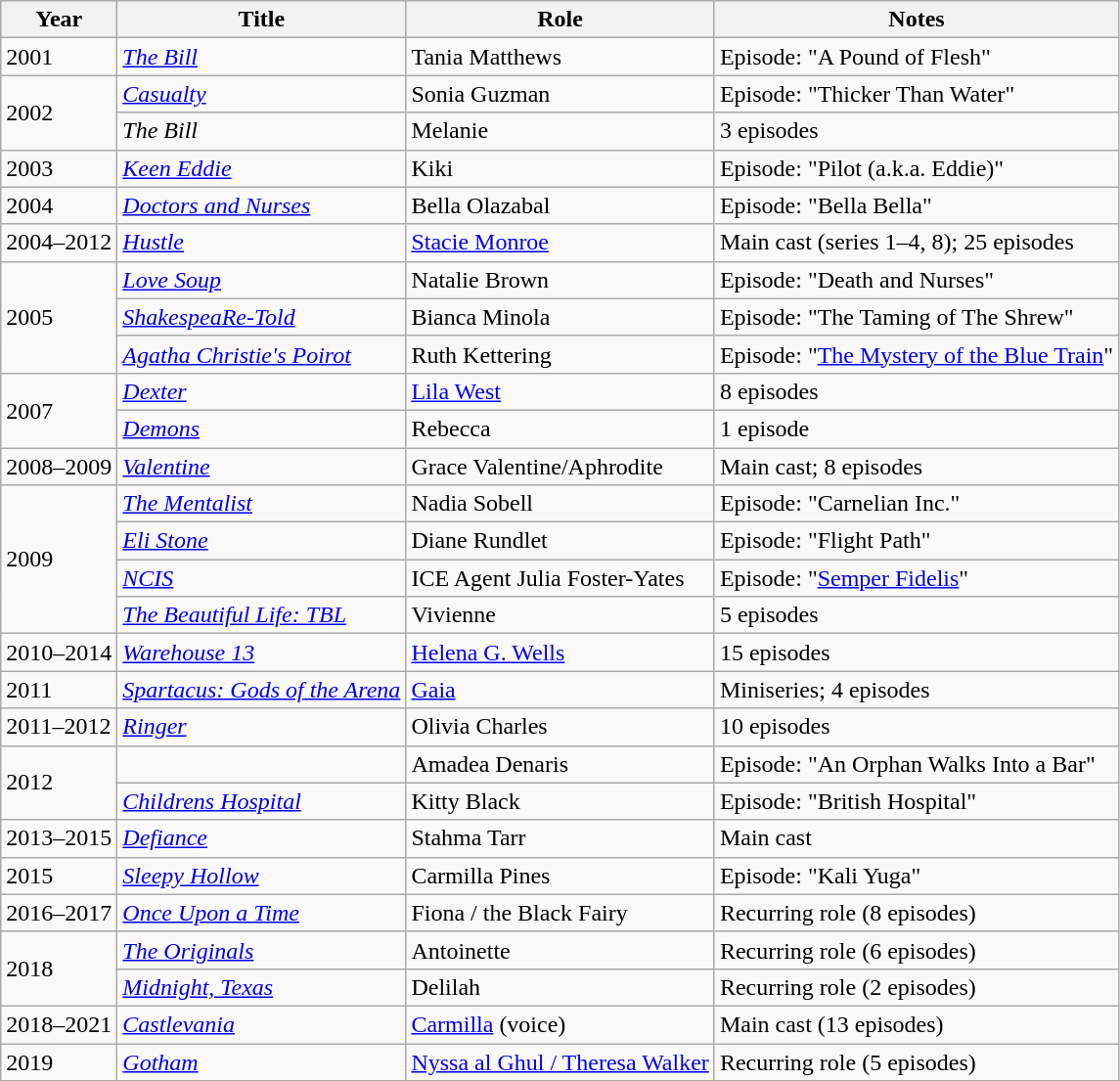<table class="wikitable sortable">
<tr>
<th>Year</th>
<th>Title</th>
<th>Role</th>
<th class="unsortable">Notes</th>
</tr>
<tr>
<td>2001</td>
<td><em><a href='#'>The Bill</a></em></td>
<td>Tania Matthews</td>
<td>Episode: "A Pound of Flesh"</td>
</tr>
<tr>
<td rowspan=2>2002</td>
<td><em><a href='#'>Casualty</a></em></td>
<td>Sonia Guzman</td>
<td>Episode: "Thicker Than Water"</td>
</tr>
<tr>
<td><em>The Bill</em></td>
<td>Melanie</td>
<td>3 episodes</td>
</tr>
<tr>
<td>2003</td>
<td><em><a href='#'>Keen Eddie</a></em></td>
<td>Kiki</td>
<td>Episode: "Pilot (a.k.a. Eddie)"</td>
</tr>
<tr>
<td>2004</td>
<td><em><a href='#'>Doctors and Nurses</a></em></td>
<td>Bella Olazabal</td>
<td>Episode: "Bella Bella"</td>
</tr>
<tr>
<td>2004–2012</td>
<td><em><a href='#'>Hustle</a></em></td>
<td><a href='#'>Stacie Monroe</a></td>
<td>Main cast (series 1–4, 8); 25 episodes</td>
</tr>
<tr>
<td rowspan=3>2005</td>
<td><em><a href='#'>Love Soup</a></em></td>
<td>Natalie Brown</td>
<td>Episode: "Death and Nurses"</td>
</tr>
<tr>
<td><em><a href='#'>ShakespeaRe-Told</a></em></td>
<td>Bianca Minola</td>
<td>Episode: "The Taming of The Shrew"</td>
</tr>
<tr>
<td><em><a href='#'>Agatha Christie's Poirot</a></em></td>
<td>Ruth Kettering</td>
<td>Episode: "<a href='#'>The Mystery of the Blue Train</a>"</td>
</tr>
<tr>
<td rowspan=2>2007</td>
<td><em><a href='#'>Dexter</a></em></td>
<td><a href='#'>Lila West</a></td>
<td>8 episodes</td>
</tr>
<tr>
<td><em><a href='#'>Demons</a></em></td>
<td>Rebecca</td>
<td>1 episode</td>
</tr>
<tr>
<td>2008–2009</td>
<td><em><a href='#'>Valentine</a></em></td>
<td>Grace Valentine/Aphrodite</td>
<td>Main cast; 8 episodes</td>
</tr>
<tr>
<td rowspan=4>2009</td>
<td><em><a href='#'>The Mentalist</a></em></td>
<td>Nadia Sobell</td>
<td>Episode: "Carnelian Inc."</td>
</tr>
<tr>
<td><em><a href='#'>Eli Stone</a></em></td>
<td>Diane Rundlet</td>
<td>Episode: "Flight Path"</td>
</tr>
<tr>
<td><em><a href='#'>NCIS</a></em></td>
<td>ICE Agent Julia Foster-Yates</td>
<td>Episode: "<a href='#'>Semper Fidelis</a>"</td>
</tr>
<tr>
<td><em><a href='#'>The Beautiful Life: TBL</a></em></td>
<td>Vivienne</td>
<td>5 episodes</td>
</tr>
<tr>
<td>2010–2014</td>
<td><em><a href='#'>Warehouse 13</a></em></td>
<td><a href='#'>Helena G. Wells</a></td>
<td>15 episodes</td>
</tr>
<tr>
<td>2011</td>
<td><em><a href='#'>Spartacus: Gods of the Arena</a></em></td>
<td><a href='#'>Gaia</a></td>
<td>Miniseries; 4 episodes</td>
</tr>
<tr>
<td>2011–2012</td>
<td><em><a href='#'>Ringer</a></em></td>
<td>Olivia Charles</td>
<td>10 episodes</td>
</tr>
<tr>
<td rowspan=2>2012</td>
<td><em></em></td>
<td>Amadea Denaris</td>
<td>Episode: "An Orphan Walks Into a Bar"</td>
</tr>
<tr>
<td><em><a href='#'>Childrens Hospital</a></em></td>
<td>Kitty Black</td>
<td>Episode: "British Hospital"</td>
</tr>
<tr>
<td>2013–2015</td>
<td><em><a href='#'>Defiance</a></em></td>
<td>Stahma Tarr</td>
<td>Main cast</td>
</tr>
<tr>
<td>2015</td>
<td><em><a href='#'>Sleepy Hollow</a></em></td>
<td>Carmilla Pines</td>
<td>Episode: "Kali Yuga"</td>
</tr>
<tr>
<td>2016–2017</td>
<td><em><a href='#'>Once Upon a Time</a></em></td>
<td>Fiona / the Black Fairy</td>
<td>Recurring role (8 episodes)</td>
</tr>
<tr>
<td rowspan=2>2018</td>
<td><em><a href='#'>The Originals</a></em></td>
<td>Antoinette</td>
<td>Recurring role (6 episodes)</td>
</tr>
<tr>
<td><em><a href='#'>Midnight, Texas</a></em></td>
<td>Delilah</td>
<td>Recurring role (2 episodes)</td>
</tr>
<tr>
<td>2018–2021</td>
<td><em><a href='#'>Castlevania</a></em></td>
<td><a href='#'>Carmilla</a> (voice)</td>
<td>Main cast (13 episodes)</td>
</tr>
<tr>
<td>2019</td>
<td><em><a href='#'>Gotham</a></em></td>
<td><a href='#'>Nyssa al Ghul / Theresa Walker</a></td>
<td>Recurring role (5 episodes)</td>
</tr>
</table>
